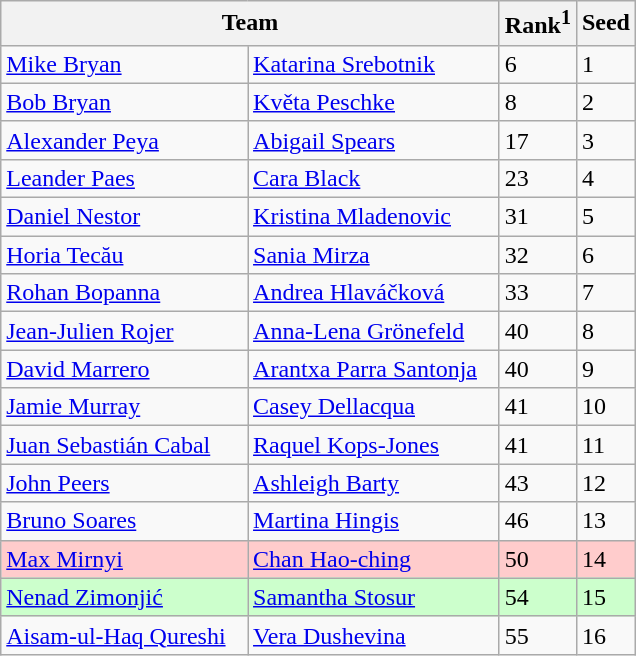<table class="wikitable">
<tr>
<th width="325" colspan=2>Team</th>
<th>Rank<sup>1</sup></th>
<th>Seed</th>
</tr>
<tr>
<td> <a href='#'>Mike Bryan</a></td>
<td> <a href='#'>Katarina Srebotnik</a></td>
<td>6</td>
<td>1</td>
</tr>
<tr>
<td> <a href='#'>Bob Bryan</a></td>
<td> <a href='#'>Květa Peschke</a></td>
<td>8</td>
<td>2</td>
</tr>
<tr>
<td> <a href='#'>Alexander Peya</a></td>
<td> <a href='#'>Abigail Spears</a></td>
<td>17</td>
<td>3</td>
</tr>
<tr>
<td> <a href='#'>Leander Paes</a></td>
<td> <a href='#'>Cara Black</a></td>
<td>23</td>
<td>4</td>
</tr>
<tr>
<td> <a href='#'>Daniel Nestor</a></td>
<td> <a href='#'>Kristina Mladenovic</a></td>
<td>31</td>
<td>5</td>
</tr>
<tr>
<td> <a href='#'>Horia Tecău</a></td>
<td> <a href='#'>Sania Mirza</a></td>
<td>32</td>
<td>6</td>
</tr>
<tr>
<td> <a href='#'>Rohan Bopanna</a></td>
<td> <a href='#'>Andrea Hlaváčková</a></td>
<td>33</td>
<td>7</td>
</tr>
<tr>
<td> <a href='#'>Jean-Julien Rojer</a></td>
<td> <a href='#'>Anna-Lena Grönefeld</a></td>
<td>40</td>
<td>8</td>
</tr>
<tr>
<td> <a href='#'>David Marrero</a></td>
<td> <a href='#'>Arantxa Parra Santonja</a></td>
<td>40</td>
<td>9</td>
</tr>
<tr>
<td> <a href='#'>Jamie Murray</a></td>
<td> <a href='#'>Casey Dellacqua</a></td>
<td>41</td>
<td>10</td>
</tr>
<tr>
<td> <a href='#'>Juan Sebastián Cabal</a></td>
<td> <a href='#'>Raquel Kops-Jones</a></td>
<td>41</td>
<td>11</td>
</tr>
<tr>
<td> <a href='#'>John Peers</a></td>
<td> <a href='#'>Ashleigh Barty</a></td>
<td>43</td>
<td>12</td>
</tr>
<tr>
<td> <a href='#'>Bruno Soares</a></td>
<td> <a href='#'>Martina Hingis</a></td>
<td>46</td>
<td>13</td>
</tr>
<tr style="background:#fcc;">
<td> <a href='#'>Max Mirnyi</a></td>
<td> <a href='#'>Chan Hao-ching</a></td>
<td>50</td>
<td>14</td>
</tr>
<tr style="background:#cfc;">
<td> <a href='#'>Nenad Zimonjić</a></td>
<td> <a href='#'>Samantha Stosur</a></td>
<td>54</td>
<td>15</td>
</tr>
<tr>
<td> <a href='#'>Aisam-ul-Haq Qureshi</a></td>
<td> <a href='#'>Vera Dushevina</a></td>
<td>55</td>
<td>16</td>
</tr>
</table>
